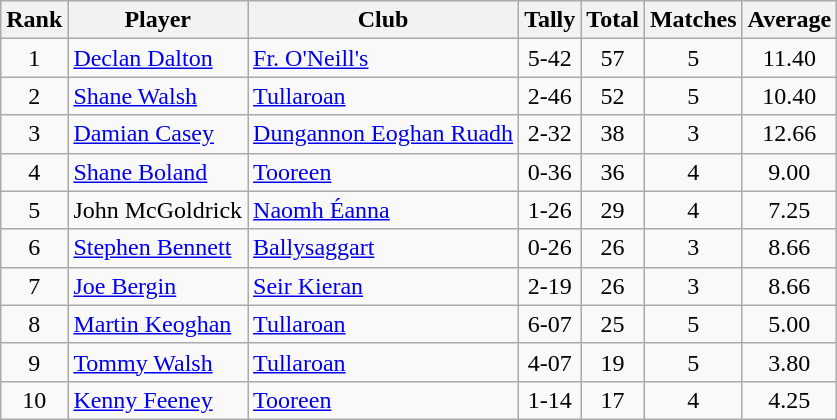<table class="wikitable">
<tr>
<th>Rank</th>
<th>Player</th>
<th>Club</th>
<th>Tally</th>
<th>Total</th>
<th>Matches</th>
<th>Average</th>
</tr>
<tr>
<td rowspan="1" style="text-align:center;">1</td>
<td><a href='#'>Declan Dalton</a></td>
<td><a href='#'>Fr. O'Neill's</a></td>
<td align=center>5-42</td>
<td align=center>57</td>
<td align=center>5</td>
<td align=center>11.40</td>
</tr>
<tr>
<td rowspan="1" style="text-align:center;">2</td>
<td><a href='#'>Shane Walsh</a></td>
<td><a href='#'>Tullaroan</a></td>
<td align=center>2-46</td>
<td align=center>52</td>
<td align=center>5</td>
<td align=center>10.40</td>
</tr>
<tr>
<td rowspan="1" style="text-align:center;">3</td>
<td><a href='#'>Damian Casey</a></td>
<td><a href='#'>Dungannon Eoghan Ruadh</a></td>
<td align=center>2-32</td>
<td align=center>38</td>
<td align=center>3</td>
<td align=center>12.66</td>
</tr>
<tr>
<td rowspan="1" style="text-align:center;">4</td>
<td><a href='#'>Shane Boland</a></td>
<td><a href='#'>Tooreen</a></td>
<td align=center>0-36</td>
<td align=center>36</td>
<td align=center>4</td>
<td align=center>9.00</td>
</tr>
<tr>
<td rowspan="1" style="text-align:center;">5</td>
<td>John McGoldrick</td>
<td><a href='#'>Naomh Éanna</a></td>
<td align=center>1-26</td>
<td align=center>29</td>
<td align=center>4</td>
<td align=center>7.25</td>
</tr>
<tr>
<td rowspan="1" style="text-align:center;">6</td>
<td><a href='#'>Stephen Bennett</a></td>
<td><a href='#'>Ballysaggart</a></td>
<td align=center>0-26</td>
<td align=center>26</td>
<td align=center>3</td>
<td align=center>8.66</td>
</tr>
<tr>
<td rowspan="1" style="text-align:center;">7</td>
<td><a href='#'>Joe Bergin</a></td>
<td><a href='#'>Seir Kieran</a></td>
<td align=center>2-19</td>
<td align=center>26</td>
<td align=center>3</td>
<td align=center>8.66</td>
</tr>
<tr>
<td rowspan="1" style="text-align:center;">8</td>
<td><a href='#'>Martin Keoghan</a></td>
<td><a href='#'>Tullaroan</a></td>
<td align=center>6-07</td>
<td align=center>25</td>
<td align=center>5</td>
<td align=center>5.00</td>
</tr>
<tr>
<td rowspan="1" style="text-align:center;">9</td>
<td><a href='#'>Tommy Walsh</a></td>
<td><a href='#'>Tullaroan</a></td>
<td align=center>4-07</td>
<td align=center>19</td>
<td align=center>5</td>
<td align=center>3.80</td>
</tr>
<tr>
<td rowspan="1" style="text-align:center;">10</td>
<td><a href='#'>Kenny Feeney</a></td>
<td><a href='#'>Tooreen</a></td>
<td align=center>1-14</td>
<td align=center>17</td>
<td align=center>4</td>
<td align=center>4.25</td>
</tr>
</table>
